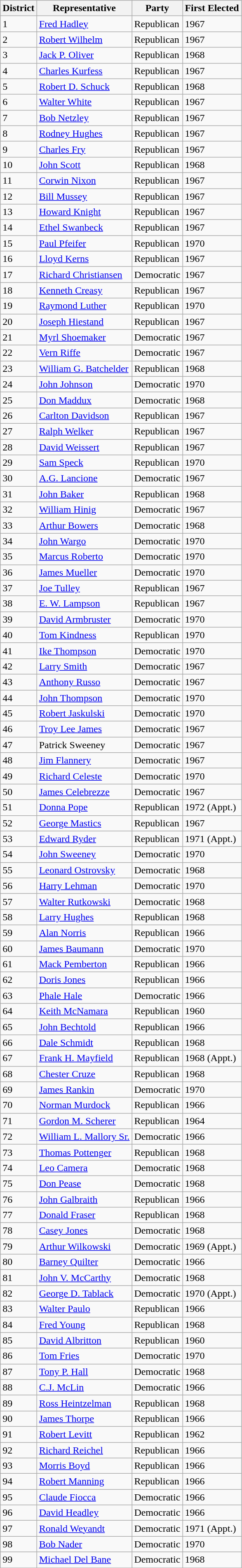<table class="wikitable sortable">
<tr>
<th>District</th>
<th>Representative</th>
<th>Party</th>
<th>First Elected</th>
</tr>
<tr>
<td>1</td>
<td><a href='#'>Fred Hadley</a></td>
<td>Republican</td>
<td>1967</td>
</tr>
<tr>
<td>2</td>
<td><a href='#'>Robert Wilhelm</a></td>
<td>Republican</td>
<td>1967</td>
</tr>
<tr>
<td>3</td>
<td><a href='#'>Jack P. Oliver</a></td>
<td>Republican</td>
<td>1968</td>
</tr>
<tr>
<td>4</td>
<td><a href='#'>Charles Kurfess</a></td>
<td>Republican</td>
<td>1967</td>
</tr>
<tr>
<td>5</td>
<td><a href='#'>Robert D. Schuck</a></td>
<td>Republican</td>
<td>1968</td>
</tr>
<tr>
<td>6</td>
<td><a href='#'>Walter White</a></td>
<td>Republican</td>
<td>1967</td>
</tr>
<tr>
<td>7</td>
<td><a href='#'>Bob Netzley</a></td>
<td>Republican</td>
<td>1967</td>
</tr>
<tr>
<td>8</td>
<td><a href='#'>Rodney Hughes</a></td>
<td>Republican</td>
<td>1967</td>
</tr>
<tr>
<td>9</td>
<td><a href='#'>Charles Fry</a></td>
<td>Republican</td>
<td>1967</td>
</tr>
<tr>
<td>10</td>
<td><a href='#'>John Scott</a></td>
<td>Republican</td>
<td>1968</td>
</tr>
<tr>
<td>11</td>
<td><a href='#'>Corwin Nixon</a></td>
<td>Republican</td>
<td>1967</td>
</tr>
<tr>
<td>12</td>
<td><a href='#'>Bill Mussey</a></td>
<td>Republican</td>
<td>1967</td>
</tr>
<tr>
<td>13</td>
<td><a href='#'>Howard Knight</a></td>
<td>Republican</td>
<td>1967</td>
</tr>
<tr>
<td>14</td>
<td><a href='#'>Ethel Swanbeck</a></td>
<td>Republican</td>
<td>1967</td>
</tr>
<tr>
<td>15</td>
<td><a href='#'>Paul Pfeifer</a></td>
<td>Republican</td>
<td>1970</td>
</tr>
<tr>
<td>16</td>
<td><a href='#'>Lloyd Kerns</a></td>
<td>Republican</td>
<td>1967</td>
</tr>
<tr>
<td>17</td>
<td><a href='#'>Richard Christiansen</a></td>
<td>Democratic</td>
<td>1967</td>
</tr>
<tr>
<td>18</td>
<td><a href='#'>Kenneth Creasy</a></td>
<td>Republican</td>
<td>1967</td>
</tr>
<tr>
<td>19</td>
<td><a href='#'>Raymond Luther</a></td>
<td>Republican</td>
<td>1970</td>
</tr>
<tr>
<td>20</td>
<td><a href='#'>Joseph Hiestand</a></td>
<td>Republican</td>
<td>1967</td>
</tr>
<tr>
<td>21</td>
<td><a href='#'>Myrl Shoemaker</a></td>
<td>Democratic</td>
<td>1967</td>
</tr>
<tr>
<td>22</td>
<td><a href='#'>Vern Riffe</a></td>
<td>Democratic</td>
<td>1967</td>
</tr>
<tr>
<td>23</td>
<td><a href='#'>William G. Batchelder</a></td>
<td>Republican</td>
<td>1968</td>
</tr>
<tr>
<td>24</td>
<td><a href='#'>John Johnson</a></td>
<td>Democratic</td>
<td>1970</td>
</tr>
<tr>
<td>25</td>
<td><a href='#'>Don Maddux</a></td>
<td>Democratic</td>
<td>1968</td>
</tr>
<tr>
<td>26</td>
<td><a href='#'>Carlton Davidson</a></td>
<td>Republican</td>
<td>1967</td>
</tr>
<tr>
<td>27</td>
<td><a href='#'>Ralph Welker</a></td>
<td>Republican</td>
<td>1967</td>
</tr>
<tr>
<td>28</td>
<td><a href='#'>David Weissert</a></td>
<td>Republican</td>
<td>1967</td>
</tr>
<tr>
<td>29</td>
<td><a href='#'>Sam Speck</a></td>
<td>Republican</td>
<td>1970</td>
</tr>
<tr>
<td>30</td>
<td><a href='#'>A.G. Lancione</a></td>
<td>Democratic</td>
<td>1967</td>
</tr>
<tr>
<td>31</td>
<td><a href='#'>John Baker</a></td>
<td>Republican</td>
<td>1968</td>
</tr>
<tr>
<td>32</td>
<td><a href='#'>William Hinig</a></td>
<td>Democratic</td>
<td>1967</td>
</tr>
<tr>
<td>33</td>
<td><a href='#'>Arthur Bowers</a></td>
<td>Democratic</td>
<td>1968</td>
</tr>
<tr>
<td>34</td>
<td><a href='#'>John Wargo</a></td>
<td>Democratic</td>
<td>1970</td>
</tr>
<tr>
<td>35</td>
<td><a href='#'>Marcus Roberto</a></td>
<td>Democratic</td>
<td>1970</td>
</tr>
<tr>
<td>36</td>
<td><a href='#'>James Mueller</a></td>
<td>Democratic</td>
<td>1970</td>
</tr>
<tr>
<td>37</td>
<td><a href='#'>Joe Tulley</a></td>
<td>Republican</td>
<td>1967</td>
</tr>
<tr>
<td>38</td>
<td><a href='#'>E. W. Lampson</a></td>
<td>Republican</td>
<td>1967</td>
</tr>
<tr>
<td>39</td>
<td><a href='#'>David Armbruster</a></td>
<td>Democratic</td>
<td>1970</td>
</tr>
<tr>
<td>40</td>
<td><a href='#'>Tom Kindness</a></td>
<td>Republican</td>
<td>1970</td>
</tr>
<tr>
<td>41</td>
<td><a href='#'>Ike Thompson</a></td>
<td>Democratic</td>
<td>1970</td>
</tr>
<tr>
<td>42</td>
<td><a href='#'>Larry Smith</a></td>
<td>Democratic</td>
<td>1967</td>
</tr>
<tr>
<td>43</td>
<td><a href='#'>Anthony Russo</a></td>
<td>Democratic</td>
<td>1967</td>
</tr>
<tr>
<td>44</td>
<td><a href='#'>John Thompson</a></td>
<td>Democratic</td>
<td>1970</td>
</tr>
<tr>
<td>45</td>
<td><a href='#'>Robert Jaskulski</a></td>
<td>Democratic</td>
<td>1970</td>
</tr>
<tr>
<td>46</td>
<td><a href='#'>Troy Lee James</a></td>
<td>Democratic</td>
<td>1967</td>
</tr>
<tr>
<td>47</td>
<td>Patrick Sweeney</td>
<td>Democratic</td>
<td>1967</td>
</tr>
<tr>
<td>48</td>
<td><a href='#'>Jim Flannery</a></td>
<td>Democratic</td>
<td>1967</td>
</tr>
<tr>
<td>49</td>
<td><a href='#'>Richard Celeste</a></td>
<td>Democratic</td>
<td>1970</td>
</tr>
<tr>
<td>50</td>
<td><a href='#'>James Celebrezze</a></td>
<td>Democratic</td>
<td>1967</td>
</tr>
<tr>
<td>51</td>
<td><a href='#'>Donna Pope</a></td>
<td>Republican</td>
<td>1972 (Appt.)</td>
</tr>
<tr>
<td>52</td>
<td><a href='#'>George Mastics</a></td>
<td>Republican</td>
<td>1967</td>
</tr>
<tr>
<td>53</td>
<td><a href='#'>Edward Ryder</a></td>
<td>Republican</td>
<td>1971 (Appt.)</td>
</tr>
<tr>
<td>54</td>
<td><a href='#'>John Sweeney</a></td>
<td>Democratic</td>
<td>1970</td>
</tr>
<tr>
<td>55</td>
<td><a href='#'>Leonard Ostrovsky</a></td>
<td>Democratic</td>
<td>1968</td>
</tr>
<tr>
<td>56</td>
<td><a href='#'>Harry Lehman</a></td>
<td>Democratic</td>
<td>1970</td>
</tr>
<tr>
<td>57</td>
<td><a href='#'>Walter Rutkowski</a></td>
<td>Democratic</td>
<td>1968</td>
</tr>
<tr>
<td>58</td>
<td><a href='#'>Larry Hughes</a></td>
<td>Republican</td>
<td>1968</td>
</tr>
<tr>
<td>59</td>
<td><a href='#'>Alan Norris</a></td>
<td>Republican</td>
<td>1966</td>
</tr>
<tr>
<td>60</td>
<td><a href='#'>James Baumann</a></td>
<td>Democratic</td>
<td>1970</td>
</tr>
<tr>
<td>61</td>
<td><a href='#'>Mack Pemberton</a></td>
<td>Republican</td>
<td>1966</td>
</tr>
<tr>
<td>62</td>
<td><a href='#'>Doris Jones</a></td>
<td>Republican</td>
<td>1966</td>
</tr>
<tr>
<td>63</td>
<td><a href='#'>Phale Hale</a></td>
<td>Democratic</td>
<td>1966</td>
</tr>
<tr>
<td>64</td>
<td><a href='#'>Keith McNamara</a></td>
<td>Republican</td>
<td>1960</td>
</tr>
<tr>
<td>65</td>
<td><a href='#'>John Bechtold</a></td>
<td>Republican</td>
<td>1966</td>
</tr>
<tr>
<td>66</td>
<td><a href='#'>Dale Schmidt</a></td>
<td>Republican</td>
<td>1968</td>
</tr>
<tr>
<td>67</td>
<td><a href='#'>Frank H. Mayfield</a></td>
<td>Republican</td>
<td>1968 (Appt.)</td>
</tr>
<tr>
<td>68</td>
<td><a href='#'>Chester Cruze</a></td>
<td>Republican</td>
<td>1968</td>
</tr>
<tr>
<td>69</td>
<td><a href='#'>James Rankin</a></td>
<td>Democratic</td>
<td>1970</td>
</tr>
<tr>
<td>70</td>
<td><a href='#'>Norman Murdock</a></td>
<td>Republican</td>
<td>1966</td>
</tr>
<tr>
<td>71</td>
<td><a href='#'>Gordon M. Scherer</a></td>
<td>Republican</td>
<td>1964</td>
</tr>
<tr>
<td>72</td>
<td><a href='#'>William L. Mallory Sr.</a></td>
<td>Democratic</td>
<td>1966</td>
</tr>
<tr>
<td>73</td>
<td><a href='#'>Thomas Pottenger</a></td>
<td>Republican</td>
<td>1968</td>
</tr>
<tr>
<td>74</td>
<td><a href='#'>Leo Camera</a></td>
<td>Democratic</td>
<td>1968</td>
</tr>
<tr>
<td>75</td>
<td><a href='#'>Don Pease</a></td>
<td>Democratic</td>
<td>1968</td>
</tr>
<tr>
<td>76</td>
<td><a href='#'>John Galbraith</a></td>
<td>Republican</td>
<td>1966</td>
</tr>
<tr>
<td>77</td>
<td><a href='#'>Donald Fraser</a></td>
<td>Republican</td>
<td>1968</td>
</tr>
<tr>
<td>78</td>
<td><a href='#'>Casey Jones</a></td>
<td>Democratic</td>
<td>1968</td>
</tr>
<tr>
<td>79</td>
<td><a href='#'>Arthur Wilkowski</a></td>
<td>Democratic</td>
<td>1969 (Appt.)</td>
</tr>
<tr>
<td>80</td>
<td><a href='#'>Barney Quilter</a></td>
<td>Democratic</td>
<td>1966</td>
</tr>
<tr>
<td>81</td>
<td><a href='#'>John V. McCarthy</a></td>
<td>Democratic</td>
<td>1968</td>
</tr>
<tr>
<td>82</td>
<td><a href='#'>George D. Tablack</a></td>
<td>Democratic</td>
<td>1970 (Appt.)</td>
</tr>
<tr>
<td>83</td>
<td><a href='#'>Walter Paulo</a></td>
<td>Republican</td>
<td>1966</td>
</tr>
<tr>
<td>84</td>
<td><a href='#'>Fred Young</a></td>
<td>Republican</td>
<td>1968</td>
</tr>
<tr>
<td>85</td>
<td><a href='#'>David Albritton</a></td>
<td>Republican</td>
<td>1960</td>
</tr>
<tr>
<td>86</td>
<td><a href='#'>Tom Fries</a></td>
<td>Democratic</td>
<td>1970</td>
</tr>
<tr>
<td>87</td>
<td><a href='#'>Tony P. Hall</a></td>
<td>Democratic</td>
<td>1968</td>
</tr>
<tr>
<td>88</td>
<td><a href='#'>C.J. McLin</a></td>
<td>Democratic</td>
<td>1966</td>
</tr>
<tr>
<td>89</td>
<td><a href='#'>Ross Heintzelman</a></td>
<td>Republican</td>
<td>1968</td>
</tr>
<tr>
<td>90</td>
<td><a href='#'>James Thorpe</a></td>
<td>Republican</td>
<td>1966</td>
</tr>
<tr>
<td>91</td>
<td><a href='#'>Robert Levitt</a></td>
<td>Republican</td>
<td>1962</td>
</tr>
<tr>
<td>92</td>
<td><a href='#'>Richard Reichel</a></td>
<td>Republican</td>
<td>1966</td>
</tr>
<tr>
<td>93</td>
<td><a href='#'>Morris Boyd</a></td>
<td>Republican</td>
<td>1966</td>
</tr>
<tr>
<td>94</td>
<td><a href='#'>Robert Manning</a></td>
<td>Republican</td>
<td>1966</td>
</tr>
<tr>
<td>95</td>
<td><a href='#'>Claude Fiocca</a></td>
<td>Democratic</td>
<td>1966</td>
</tr>
<tr>
<td>96</td>
<td><a href='#'>David Headley</a></td>
<td>Democratic</td>
<td>1966</td>
</tr>
<tr>
<td>97</td>
<td><a href='#'>Ronald Weyandt</a></td>
<td>Democratic</td>
<td>1971 (Appt.)</td>
</tr>
<tr>
<td>98</td>
<td><a href='#'>Bob Nader</a></td>
<td>Democratic</td>
<td>1970</td>
</tr>
<tr>
<td>99</td>
<td><a href='#'>Michael Del Bane</a></td>
<td>Democratic</td>
<td>1968</td>
</tr>
</table>
